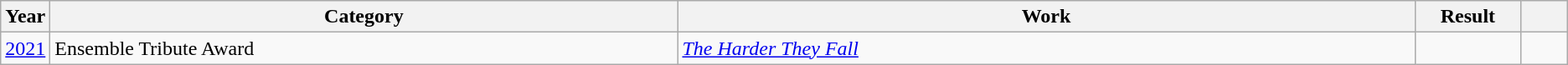<table class=wikitable>
<tr>
<th scope="col" style="width:1em;">Year</th>
<th scope="col" style="width:33em;">Category</th>
<th scope="col" style="width:39em;">Work</th>
<th scope="col" style="width:5em;">Result</th>
<th scope="col" style="width:2em;"></th>
</tr>
<tr>
<td><a href='#'>2021</a></td>
<td>Ensemble Tribute Award</td>
<td><em><a href='#'>The Harder They Fall</a></em></td>
<td></td>
<td style="text-align:center;"></td>
</tr>
</table>
